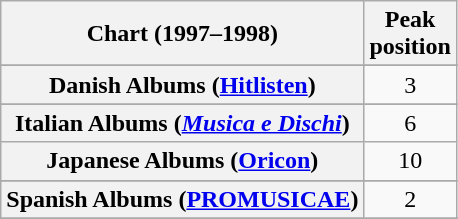<table class="wikitable sortable plainrowheaders">
<tr>
<th scope="col">Chart (1997–1998)</th>
<th scope="col">Peak<br>position</th>
</tr>
<tr>
</tr>
<tr>
</tr>
<tr>
</tr>
<tr>
</tr>
<tr>
</tr>
<tr>
<th scope="row">Danish Albums (<a href='#'>Hitlisten</a>)</th>
<td align="center">3</td>
</tr>
<tr>
</tr>
<tr>
</tr>
<tr>
</tr>
<tr>
</tr>
<tr>
<th scope="row">Italian Albums (<em><a href='#'>Musica e Dischi</a></em>)</th>
<td align="center">6</td>
</tr>
<tr>
<th scope="row">Japanese Albums (<a href='#'>Oricon</a>)</th>
<td align="center">10</td>
</tr>
<tr>
</tr>
<tr>
</tr>
<tr>
<th scope="row">Spanish Albums (<a href='#'>PROMUSICAE</a>)</th>
<td align="center">2</td>
</tr>
<tr>
</tr>
<tr>
</tr>
<tr>
</tr>
<tr>
</tr>
</table>
